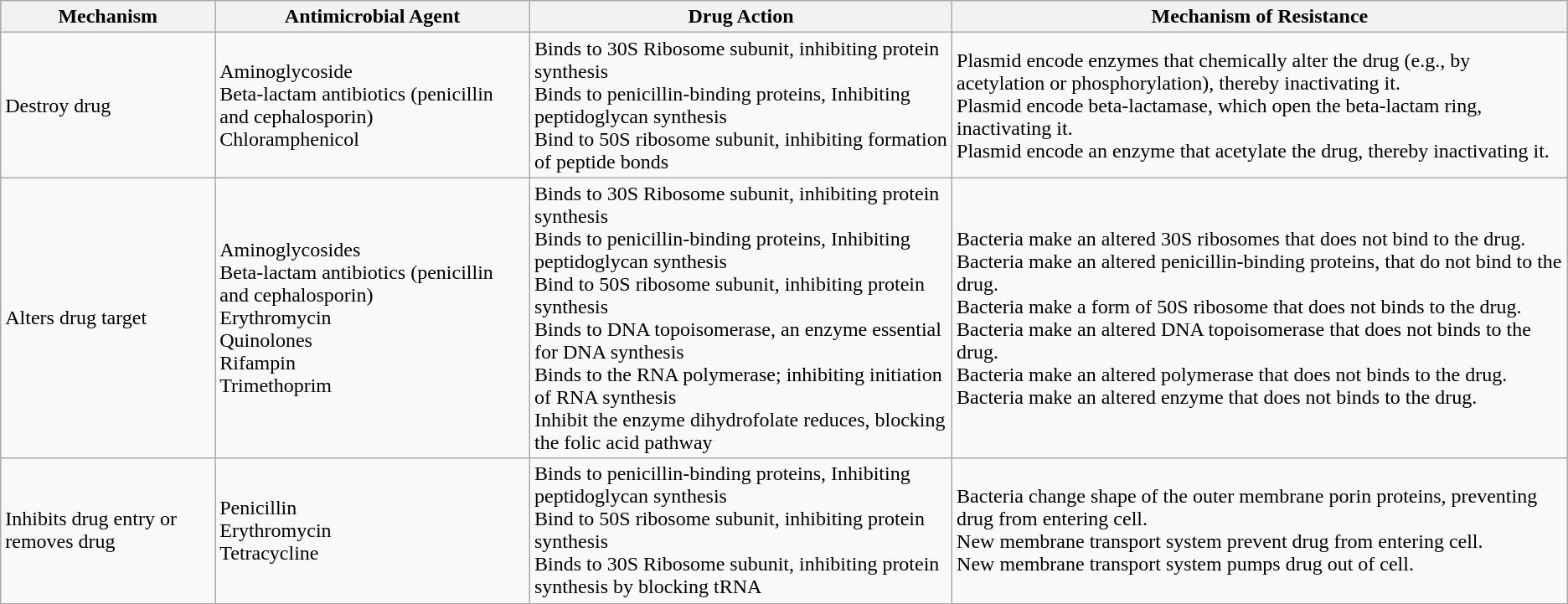<table class="wikitable">
<tr>
<th>Mechanism</th>
<th>Antimicrobial Agent</th>
<th>Drug Action</th>
<th>Mechanism of Resistance</th>
</tr>
<tr>
<td>Destroy drug</td>
<td>Aminoglycoside<br>Beta-lactam antibiotics (penicillin and cephalosporin)<br>Chloramphenicol</td>
<td>Binds to 30S Ribosome subunit, inhibiting protein synthesis<br>Binds to penicillin-binding proteins, Inhibiting peptidoglycan synthesis<br>Bind to 50S ribosome subunit, inhibiting formation of peptide bonds</td>
<td>Plasmid encode enzymes that chemically alter the drug (e.g., by acetylation or phosphorylation), thereby inactivating it.<br>Plasmid encode beta-lactamase, which open the beta-lactam ring, inactivating it.<br>Plasmid encode an enzyme that acetylate the drug, thereby inactivating it.</td>
</tr>
<tr>
<td>Alters drug target</td>
<td>Aminoglycosides<br>Beta-lactam antibiotics (penicillin and cephalosporin)<br>Erythromycin<br>Quinolones<br>Rifampin<br>Trimethoprim</td>
<td>Binds to 30S Ribosome subunit, inhibiting protein synthesis<br>Binds to penicillin-binding proteins, Inhibiting peptidoglycan synthesis<br>Bind to 50S ribosome subunit, inhibiting protein synthesis<br>Binds to DNA topoisomerase, an enzyme essential for DNA synthesis<br>Binds to the RNA polymerase; inhibiting initiation of RNA synthesis<br>Inhibit the enzyme dihydrofolate reduces, blocking the folic acid pathway</td>
<td>Bacteria make an altered 30S ribosomes that does not bind to the drug.<br>Bacteria make an altered penicillin-binding proteins, that do not bind to the drug.<br>Bacteria make a form of 50S ribosome that does not binds to the drug.<br>Bacteria make an altered DNA topoisomerase that does not binds to the drug.<br>Bacteria make an altered polymerase that does not binds to the drug.<br>Bacteria make an altered enzyme that does not binds to the drug.</td>
</tr>
<tr>
<td>Inhibits drug entry or removes drug</td>
<td>Penicillin<br>Erythromycin<br>Tetracycline</td>
<td>Binds to penicillin-binding proteins, Inhibiting peptidoglycan synthesis<br>Bind to 50S ribosome subunit, inhibiting protein synthesis<br>Binds to 30S Ribosome subunit, inhibiting protein synthesis by blocking tRNA</td>
<td>Bacteria change shape of the outer membrane porin proteins, preventing drug from entering cell.<br>New membrane transport system prevent drug from entering cell.<br>New membrane transport system pumps drug out of cell.</td>
</tr>
</table>
